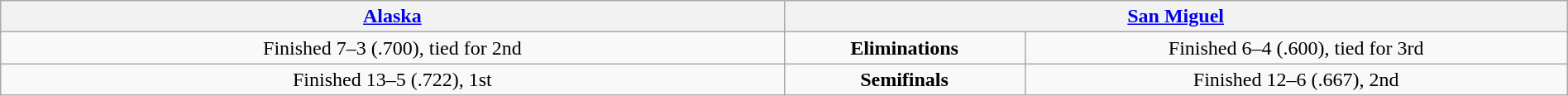<table class="wikitable" style="width:100%;">
<tr align=center>
<th colspan="2" style="width:45%;"><a href='#'>Alaska</a></th>
<th colspan="2" style="width:45%;"><a href='#'>San Miguel</a></th>
</tr>
<tr align=center>
<td>Finished 7–3 (.700), tied for 2nd</td>
<td colspan=2><strong>Eliminations</strong></td>
<td>Finished 6–4 (.600), tied for 3rd</td>
</tr>
<tr align=center>
<td rowspan=2>Finished 13–5 (.722), 1st</td>
<td colspan=2><strong>Semifinals</strong></td>
<td>Finished 12–6 (.667), 2nd</td>
</tr>
</table>
